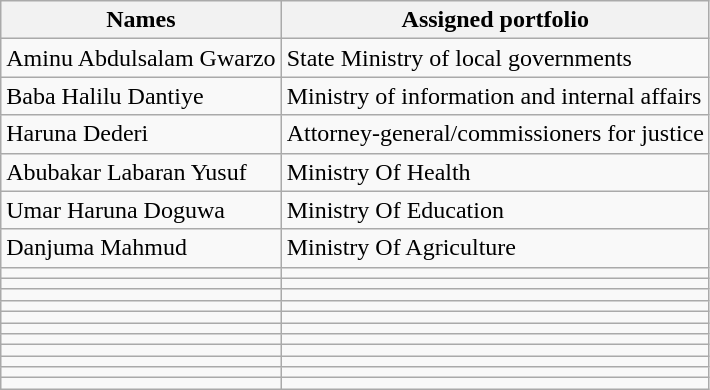<table class="wikitable">
<tr>
<th>Names</th>
<th>Assigned portfolio</th>
</tr>
<tr>
<td>Aminu Abdulsalam Gwarzo</td>
<td>State Ministry of local governments</td>
</tr>
<tr>
<td>Baba Halilu Dantiye</td>
<td>Ministry of information and internal affairs</td>
</tr>
<tr>
<td>Haruna Dederi</td>
<td>Attorney-general/commissioners for justice</td>
</tr>
<tr>
<td>Abubakar Labaran Yusuf</td>
<td>Ministry Of Health</td>
</tr>
<tr>
<td>Umar Haruna Doguwa</td>
<td>Ministry Of Education</td>
</tr>
<tr>
<td>Danjuma Mahmud</td>
<td>Ministry Of Agriculture</td>
</tr>
<tr>
<td></td>
<td></td>
</tr>
<tr>
<td></td>
<td></td>
</tr>
<tr>
<td></td>
<td></td>
</tr>
<tr>
<td></td>
<td></td>
</tr>
<tr>
<td></td>
<td></td>
</tr>
<tr>
<td></td>
<td></td>
</tr>
<tr>
<td></td>
<td></td>
</tr>
<tr>
<td></td>
<td></td>
</tr>
<tr>
<td></td>
<td></td>
</tr>
<tr>
<td></td>
<td></td>
</tr>
<tr>
<td></td>
<td></td>
</tr>
</table>
